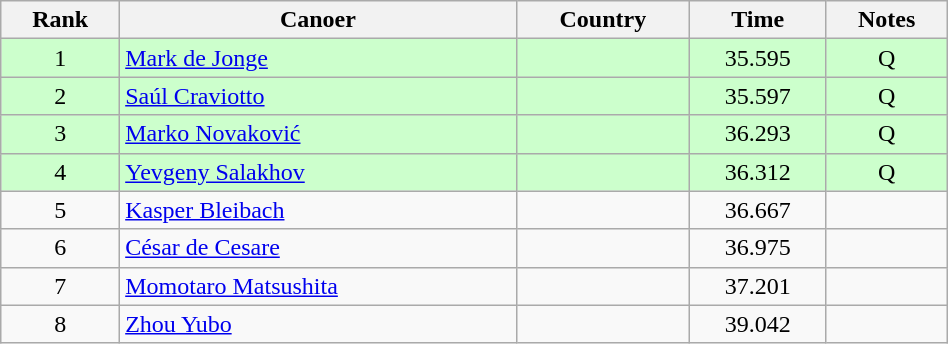<table class="wikitable" width=50% style="text-align:center;">
<tr>
<th>Rank</th>
<th>Canoer</th>
<th>Country</th>
<th>Time</th>
<th>Notes</th>
</tr>
<tr bgcolor=ccffcc>
<td>1</td>
<td align="left"><a href='#'>Mark de Jonge</a></td>
<td align="left"></td>
<td>35.595</td>
<td>Q</td>
</tr>
<tr bgcolor=ccffcc>
<td>2</td>
<td align="left"><a href='#'>Saúl Craviotto</a></td>
<td align="left"></td>
<td>35.597</td>
<td>Q</td>
</tr>
<tr bgcolor=ccffcc>
<td>3</td>
<td align="left"><a href='#'>Marko Novaković</a></td>
<td align="left"></td>
<td>36.293</td>
<td>Q</td>
</tr>
<tr bgcolor=ccffcc>
<td>4</td>
<td align="left"><a href='#'>Yevgeny Salakhov</a></td>
<td align="left"></td>
<td>36.312</td>
<td>Q</td>
</tr>
<tr>
<td>5</td>
<td align="left"><a href='#'>Kasper Bleibach</a></td>
<td align="left"></td>
<td>36.667</td>
<td></td>
</tr>
<tr>
<td>6</td>
<td align="left"><a href='#'>César de Cesare</a></td>
<td align="left"></td>
<td>36.975</td>
<td></td>
</tr>
<tr>
<td>7</td>
<td align="left"><a href='#'>Momotaro Matsushita</a></td>
<td align="left"></td>
<td>37.201</td>
<td></td>
</tr>
<tr>
<td>8</td>
<td align="left"><a href='#'>Zhou Yubo</a></td>
<td align="left"></td>
<td>39.042</td>
<td></td>
</tr>
</table>
